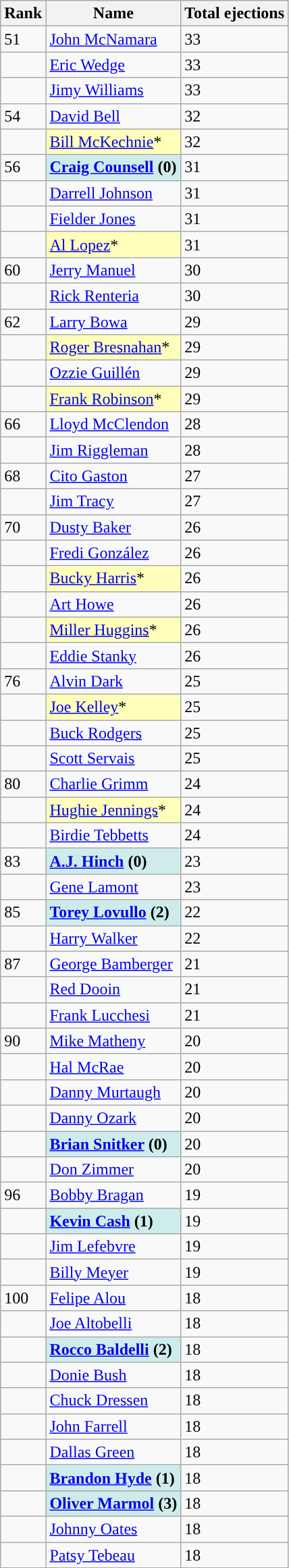<table class="wikitable" style="float:left;">
<tr style="white-space: nowrap;">
<th>Rank</th>
<th>Name</th>
<th>Total ejections</th>
</tr>
<tr>
<td>51</td>
<td><a href='#'>John McNamara</a></td>
<td>33</td>
</tr>
<tr>
<td></td>
<td><a href='#'>Eric Wedge</a></td>
<td>33</td>
</tr>
<tr>
<td></td>
<td><a href='#'>Jimy Williams</a></td>
<td>33</td>
</tr>
<tr>
<td>54</td>
<td><a href='#'>David Bell</a></td>
<td>32</td>
</tr>
<tr>
<td></td>
<td style="background-color:#ffffbb"><a href='#'>Bill McKechnie</a>*</td>
<td>32</td>
</tr>
<tr>
<td>56</td>
<td style="background:#cfecec;"><strong><a href='#'>Craig Counsell</a> (0)</strong></td>
<td>31</td>
</tr>
<tr>
<td></td>
<td><a href='#'>Darrell Johnson</a></td>
<td>31</td>
</tr>
<tr>
<td></td>
<td><a href='#'>Fielder Jones</a></td>
<td>31</td>
</tr>
<tr>
<td></td>
<td style="background-color:#ffffbb"><a href='#'>Al Lopez</a>*</td>
<td>31</td>
</tr>
<tr>
<td>60</td>
<td><a href='#'>Jerry Manuel</a></td>
<td>30</td>
</tr>
<tr>
<td></td>
<td><a href='#'>Rick Renteria</a></td>
<td>30</td>
</tr>
<tr>
<td>62</td>
<td><a href='#'>Larry Bowa</a></td>
<td>29</td>
</tr>
<tr>
<td></td>
<td style="background-color:#ffffbb"><a href='#'>Roger Bresnahan</a>*</td>
<td>29</td>
</tr>
<tr>
<td></td>
<td><a href='#'>Ozzie Guillén</a></td>
<td>29</td>
</tr>
<tr>
<td></td>
<td style="background-color:#ffffbb"><a href='#'>Frank Robinson</a>*</td>
<td>29</td>
</tr>
<tr>
<td>66</td>
<td><a href='#'>Lloyd McClendon</a></td>
<td>28</td>
</tr>
<tr>
<td></td>
<td><a href='#'>Jim Riggleman</a></td>
<td>28</td>
</tr>
<tr>
<td>68</td>
<td><a href='#'>Cito Gaston</a></td>
<td>27</td>
</tr>
<tr>
<td></td>
<td><a href='#'>Jim Tracy</a></td>
<td>27</td>
</tr>
<tr>
<td>70</td>
<td><a href='#'>Dusty Baker</a></td>
<td>26</td>
</tr>
<tr>
<td></td>
<td><a href='#'>Fredi González</a></td>
<td>26</td>
</tr>
<tr>
<td></td>
<td style="background-color:#ffffbb"><a href='#'>Bucky Harris</a>*</td>
<td>26</td>
</tr>
<tr>
<td></td>
<td><a href='#'>Art Howe</a></td>
<td>26</td>
</tr>
<tr>
<td></td>
<td style="background-color:#ffffbb"><a href='#'>Miller Huggins</a>*</td>
<td>26</td>
</tr>
<tr>
<td></td>
<td><a href='#'>Eddie Stanky</a></td>
<td>26</td>
</tr>
<tr>
<td>76</td>
<td><a href='#'>Alvin Dark</a></td>
<td>25</td>
</tr>
<tr>
<td></td>
<td style="background-color:#ffffbb"><a href='#'>Joe Kelley</a>*</td>
<td>25</td>
</tr>
<tr>
<td></td>
<td><a href='#'>Buck Rodgers</a></td>
<td>25</td>
</tr>
<tr>
<td></td>
<td><a href='#'>Scott Servais</a></td>
<td>25</td>
</tr>
<tr>
<td>80</td>
<td><a href='#'>Charlie Grimm</a></td>
<td>24</td>
</tr>
<tr>
<td></td>
<td style="background-color:#ffffbb"><a href='#'>Hughie Jennings</a>*</td>
<td>24</td>
</tr>
<tr>
<td></td>
<td><a href='#'>Birdie Tebbetts</a></td>
<td>24</td>
</tr>
<tr>
<td>83</td>
<td style="background:#cfecec;"><strong><a href='#'>A.J. Hinch</a> (0)</strong></td>
<td>23</td>
</tr>
<tr>
<td></td>
<td><a href='#'>Gene Lamont</a></td>
<td>23</td>
</tr>
<tr>
<td>85</td>
<td style="background:#cfecec;"><strong><a href='#'>Torey Lovullo</a> (2)</strong></td>
<td>22</td>
</tr>
<tr>
<td></td>
<td><a href='#'>Harry Walker</a></td>
<td>22</td>
</tr>
<tr>
<td>87</td>
<td><a href='#'>George Bamberger</a></td>
<td>21</td>
</tr>
<tr>
<td></td>
<td><a href='#'>Red Dooin</a></td>
<td>21</td>
</tr>
<tr>
<td></td>
<td><a href='#'>Frank Lucchesi</a></td>
<td>21</td>
</tr>
<tr>
<td>90</td>
<td><a href='#'>Mike Matheny</a></td>
<td>20</td>
</tr>
<tr>
<td></td>
<td><a href='#'>Hal McRae</a></td>
<td>20</td>
</tr>
<tr>
<td></td>
<td><a href='#'>Danny Murtaugh</a></td>
<td>20</td>
</tr>
<tr>
<td></td>
<td><a href='#'>Danny Ozark</a></td>
<td>20</td>
</tr>
<tr>
<td></td>
<td style="background:#cfecec;"><strong><a href='#'>Brian Snitker</a> (0)</strong></td>
<td>20</td>
</tr>
<tr>
<td></td>
<td><a href='#'>Don Zimmer</a></td>
<td>20</td>
</tr>
<tr>
<td>96</td>
<td><a href='#'>Bobby Bragan</a></td>
<td>19</td>
</tr>
<tr>
<td></td>
<td style="background:#cfecec;"><strong><a href='#'>Kevin Cash</a> (1)</strong></td>
<td>19</td>
</tr>
<tr>
<td></td>
<td><a href='#'>Jim Lefebvre</a></td>
<td>19</td>
</tr>
<tr>
<td></td>
<td><a href='#'>Billy Meyer</a></td>
<td>19</td>
</tr>
<tr>
<td>100</td>
<td><a href='#'>Felipe Alou</a></td>
<td>18</td>
</tr>
<tr>
<td></td>
<td><a href='#'>Joe Altobelli</a></td>
<td>18</td>
</tr>
<tr>
<td></td>
<td style="background:#cfecec;"><strong><a href='#'>Rocco Baldelli</a> (2)</strong></td>
<td>18</td>
</tr>
<tr>
<td></td>
<td><a href='#'>Donie Bush</a></td>
<td>18</td>
</tr>
<tr>
<td></td>
<td><a href='#'>Chuck Dressen</a></td>
<td>18</td>
</tr>
<tr>
<td></td>
<td><a href='#'>John Farrell</a></td>
<td>18</td>
</tr>
<tr>
<td></td>
<td><a href='#'>Dallas Green</a></td>
<td>18</td>
</tr>
<tr>
<td></td>
<td style="background:#cfecec;"><strong><a href='#'>Brandon Hyde</a> (1)</strong></td>
<td>18</td>
</tr>
<tr>
<td></td>
<td style="background:#cfecec;"><strong><a href='#'>Oliver Marmol</a> (3)</strong></td>
<td>18</td>
</tr>
<tr>
<td></td>
<td><a href='#'>Johnny Oates</a></td>
<td>18</td>
</tr>
<tr>
<td></td>
<td><a href='#'>Patsy Tebeau</a></td>
<td>18</td>
</tr>
</table>
